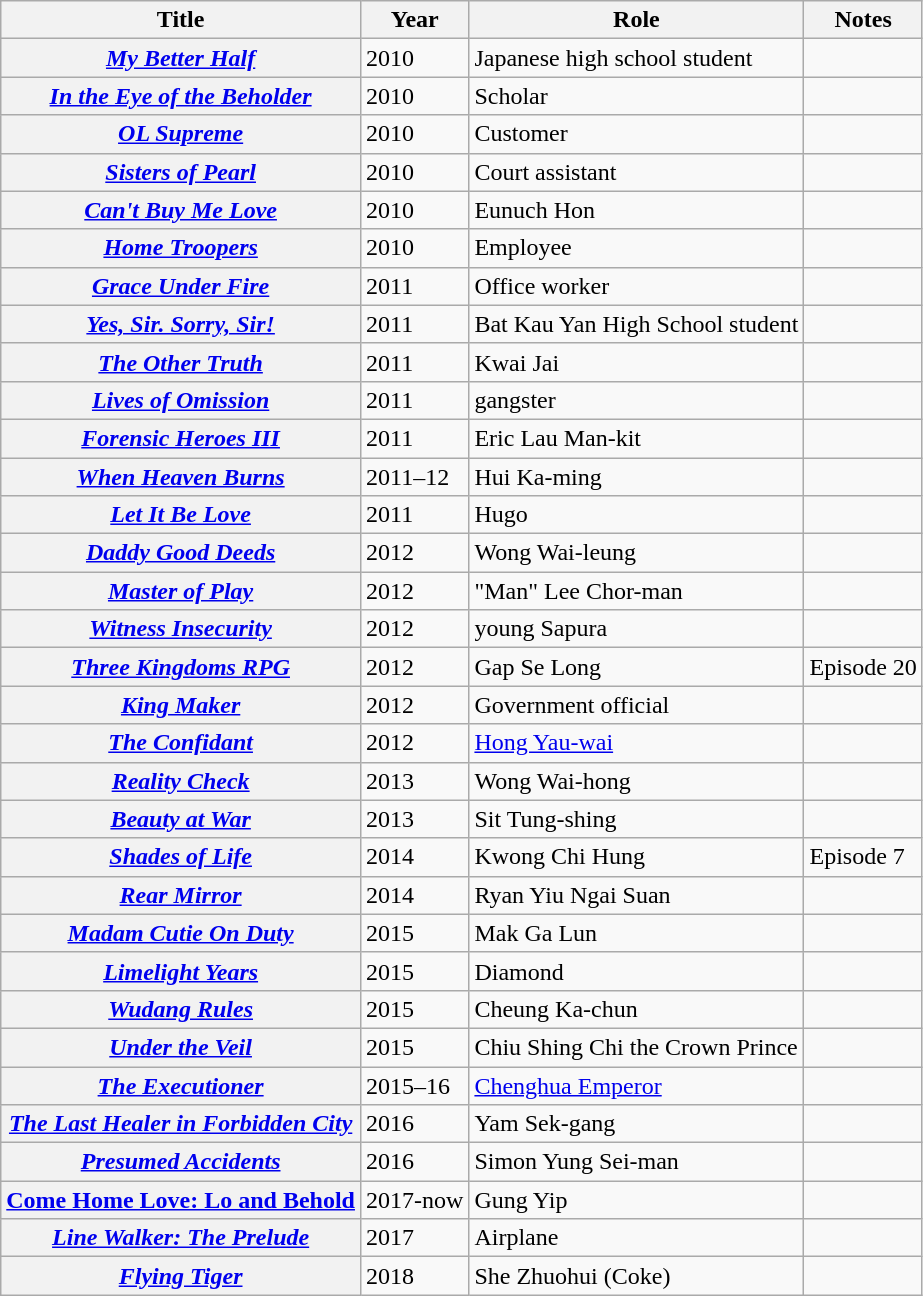<table class="wikitable plainrowheaders sortable">
<tr>
<th scope="col">Title</th>
<th scope="col">Year</th>
<th scope="col">Role</th>
<th scope="col" class="unsortable">Notes</th>
</tr>
<tr>
<th scope="row"><em><a href='#'>My Better Half</a></em></th>
<td>2010</td>
<td>Japanese high school student</td>
<td></td>
</tr>
<tr>
<th scope="row"><em><a href='#'>In the Eye of the Beholder</a></em></th>
<td>2010</td>
<td>Scholar</td>
<td></td>
</tr>
<tr>
<th scope="row"><em><a href='#'>OL Supreme</a></em></th>
<td>2010</td>
<td>Customer</td>
<td></td>
</tr>
<tr>
<th scope="row"><em><a href='#'>Sisters of Pearl</a></em></th>
<td>2010</td>
<td>Court assistant</td>
<td></td>
</tr>
<tr>
<th scope="row"><em><a href='#'>Can't Buy Me Love</a></em></th>
<td>2010</td>
<td>Eunuch Hon</td>
<td></td>
</tr>
<tr>
<th scope="row"><em><a href='#'>Home Troopers</a></em></th>
<td>2010</td>
<td>Employee</td>
<td></td>
</tr>
<tr>
<th scope="row"><em><a href='#'>Grace Under Fire</a></em></th>
<td>2011</td>
<td>Office worker</td>
<td></td>
</tr>
<tr>
<th scope="row"><em><a href='#'>Yes, Sir. Sorry, Sir!</a></em></th>
<td>2011</td>
<td>Bat Kau Yan High School student</td>
<td></td>
</tr>
<tr>
<th scope="row"><em><a href='#'>The Other Truth</a></em></th>
<td>2011</td>
<td>Kwai Jai</td>
<td></td>
</tr>
<tr>
<th scope="row"><em><a href='#'>Lives of Omission</a></em></th>
<td>2011</td>
<td>gangster</td>
<td></td>
</tr>
<tr>
<th scope="row"><em><a href='#'>Forensic Heroes III</a></em></th>
<td>2011</td>
<td>Eric Lau Man-kit</td>
<td></td>
</tr>
<tr>
<th scope="row"><em><a href='#'>When Heaven Burns</a></em></th>
<td>2011–12</td>
<td>Hui Ka-ming</td>
<td></td>
</tr>
<tr>
<th scope="row"><em><a href='#'>Let It Be Love</a></em></th>
<td>2011</td>
<td>Hugo</td>
<td></td>
</tr>
<tr>
<th scope="row"><em><a href='#'>Daddy Good Deeds</a></em></th>
<td>2012</td>
<td>Wong Wai-leung</td>
<td></td>
</tr>
<tr>
<th scope="row"><em><a href='#'>Master of Play</a></em></th>
<td>2012</td>
<td>"Man" Lee Chor-man</td>
<td></td>
</tr>
<tr>
<th scope="row"><em><a href='#'>Witness Insecurity</a></em></th>
<td>2012</td>
<td>young Sapura</td>
<td></td>
</tr>
<tr>
<th scope="row"><em><a href='#'>Three Kingdoms RPG</a></em></th>
<td>2012</td>
<td>Gap Se Long</td>
<td>Episode 20</td>
</tr>
<tr>
<th scope="row"><em><a href='#'>King Maker</a></em></th>
<td>2012</td>
<td>Government official</td>
<td></td>
</tr>
<tr>
<th scope="row"><em><a href='#'>The Confidant</a></em></th>
<td>2012</td>
<td><a href='#'>Hong Yau-wai</a></td>
<td></td>
</tr>
<tr>
<th scope="row"><em><a href='#'>Reality Check</a></em></th>
<td>2013</td>
<td>Wong Wai-hong</td>
<td></td>
</tr>
<tr>
<th scope="row"><em><a href='#'>Beauty at War</a></em></th>
<td>2013</td>
<td>Sit Tung-shing</td>
<td></td>
</tr>
<tr>
<th scope="row"><em><a href='#'>Shades of Life</a></em></th>
<td>2014</td>
<td>Kwong Chi Hung</td>
<td>Episode 7</td>
</tr>
<tr>
<th scope="row"><em><a href='#'>Rear Mirror</a></em></th>
<td>2014</td>
<td>Ryan Yiu Ngai Suan</td>
<td></td>
</tr>
<tr>
<th scope="row"><em><a href='#'>Madam Cutie On Duty</a></em></th>
<td>2015</td>
<td>Mak Ga Lun</td>
<td></td>
</tr>
<tr>
<th scope="row"><em><a href='#'>Limelight Years</a></em></th>
<td>2015</td>
<td>Diamond</td>
<td></td>
</tr>
<tr>
<th scope="row"><em><a href='#'>Wudang Rules</a></em></th>
<td>2015</td>
<td>Cheung Ka-chun</td>
<td></td>
</tr>
<tr>
<th scope="row"><em><a href='#'>Under the Veil</a></em></th>
<td>2015</td>
<td>Chiu Shing Chi the Crown Prince</td>
<td></td>
</tr>
<tr>
<th scope="row"><em><a href='#'>The Executioner</a> </em></th>
<td>2015–16</td>
<td><a href='#'>Chenghua Emperor</a></td>
<td></td>
</tr>
<tr>
<th scope="row"><em><a href='#'>The Last Healer in Forbidden City</a></em></th>
<td>2016</td>
<td>Yam Sek-gang</td>
<td></td>
</tr>
<tr>
<th scope="row"><em><a href='#'>Presumed Accidents</a></em></th>
<td>2016</td>
<td>Simon Yung Sei-man</td>
<td></td>
</tr>
<tr>
<th scope="row"><a href='#'>Come Home Love: Lo and Behold</a></th>
<td>2017-now</td>
<td>Gung Yip</td>
<td></td>
</tr>
<tr>
<th scope="row"><em><a href='#'>Line Walker: The Prelude</a></em></th>
<td>2017</td>
<td>Airplane</td>
</tr>
<tr>
<th scope="row"><em><a href='#'>Flying Tiger</a></em></th>
<td>2018</td>
<td>She Zhuohui (Coke)</td>
<td></td>
</tr>
</table>
